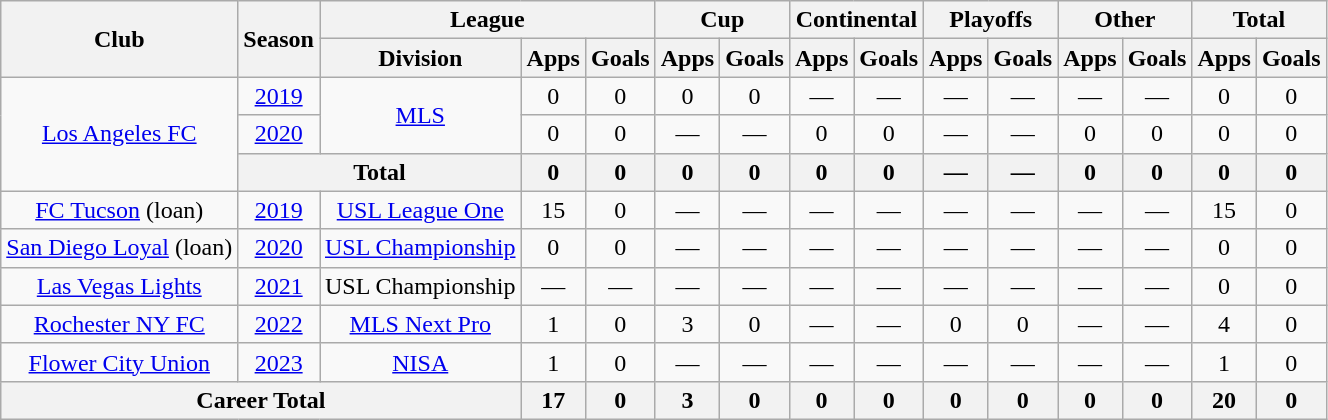<table class="wikitable"style="text-align:center">
<tr>
<th rowspan="2">Club</th>
<th rowspan="2">Season</th>
<th colspan="3">League</th>
<th colspan="2">Cup</th>
<th colspan="2">Continental</th>
<th colspan="2">Playoffs</th>
<th colspan="2">Other</th>
<th colspan="2">Total</th>
</tr>
<tr>
<th>Division</th>
<th>Apps</th>
<th>Goals</th>
<th>Apps</th>
<th>Goals</th>
<th>Apps</th>
<th>Goals</th>
<th>Apps</th>
<th>Goals</th>
<th>Apps</th>
<th>Goals</th>
<th>Apps</th>
<th>Goals</th>
</tr>
<tr>
<td rowspan="3"><a href='#'>Los Angeles FC</a></td>
<td><a href='#'>2019</a></td>
<td rowspan="2"><a href='#'>MLS</a></td>
<td>0</td>
<td>0</td>
<td>0</td>
<td>0</td>
<td>—</td>
<td>—</td>
<td>—</td>
<td>—</td>
<td>—</td>
<td>—</td>
<td>0</td>
<td>0</td>
</tr>
<tr>
<td><a href='#'>2020</a></td>
<td>0</td>
<td>0</td>
<td>—</td>
<td>—</td>
<td>0</td>
<td>0</td>
<td>—</td>
<td>—</td>
<td>0</td>
<td>0</td>
<td>0</td>
<td>0</td>
</tr>
<tr>
<th colspan="2">Total</th>
<th>0</th>
<th>0</th>
<th>0</th>
<th>0</th>
<th>0</th>
<th>0</th>
<th>—</th>
<th>—</th>
<th>0</th>
<th>0</th>
<th>0</th>
<th>0</th>
</tr>
<tr>
<td><a href='#'>FC Tucson</a> (loan)</td>
<td><a href='#'>2019</a></td>
<td><a href='#'>USL League One</a></td>
<td>15</td>
<td>0</td>
<td>—</td>
<td>—</td>
<td>—</td>
<td>—</td>
<td>—</td>
<td>—</td>
<td>—</td>
<td>—</td>
<td>15</td>
<td>0</td>
</tr>
<tr>
<td><a href='#'>San Diego Loyal</a> (loan)</td>
<td><a href='#'>2020</a></td>
<td><a href='#'>USL Championship</a></td>
<td>0</td>
<td>0</td>
<td>—</td>
<td>—</td>
<td>—</td>
<td>—</td>
<td>—</td>
<td>—</td>
<td>—</td>
<td>—</td>
<td>0</td>
<td>0</td>
</tr>
<tr>
<td><a href='#'>Las Vegas Lights</a></td>
<td><a href='#'>2021</a></td>
<td>USL Championship</td>
<td>—</td>
<td>—</td>
<td>—</td>
<td>—</td>
<td>—</td>
<td>—</td>
<td>—</td>
<td>—</td>
<td>—</td>
<td>—</td>
<td>0</td>
<td>0</td>
</tr>
<tr>
<td><a href='#'>Rochester NY FC</a></td>
<td><a href='#'>2022</a></td>
<td><a href='#'>MLS Next Pro</a></td>
<td>1</td>
<td>0</td>
<td>3</td>
<td>0</td>
<td>—</td>
<td>—</td>
<td>0</td>
<td>0</td>
<td>—</td>
<td>—</td>
<td>4</td>
<td>0</td>
</tr>
<tr>
<td><a href='#'>Flower City Union</a></td>
<td><a href='#'>2023</a></td>
<td><a href='#'>NISA</a></td>
<td>1</td>
<td>0</td>
<td>—</td>
<td>—</td>
<td>—</td>
<td>—</td>
<td>—</td>
<td>—</td>
<td>—</td>
<td>—</td>
<td>1</td>
<td>0</td>
</tr>
<tr>
<th colspan="3">Career Total</th>
<th>17</th>
<th>0</th>
<th>3</th>
<th>0</th>
<th>0</th>
<th>0</th>
<th>0</th>
<th>0</th>
<th>0</th>
<th>0</th>
<th>20</th>
<th>0</th>
</tr>
</table>
